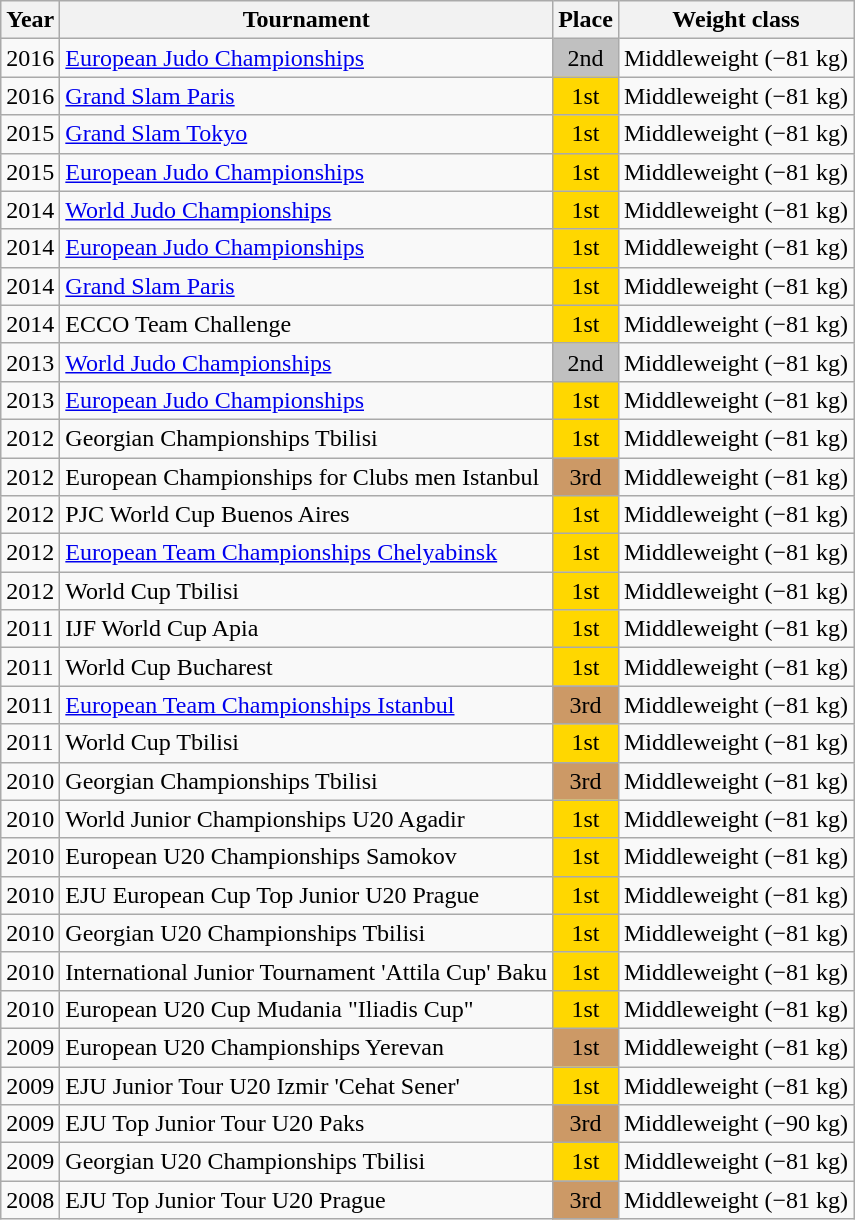<table class=wikitable>
<tr>
<th>Year</th>
<th>Tournament</th>
<th>Place</th>
<th>Weight class</th>
</tr>
<tr>
<td>2016</td>
<td><a href='#'>European Judo Championships</a></td>
<td bgcolor="silver" align="center">2nd</td>
<td>Middleweight (−81 kg)</td>
</tr>
<tr>
<td>2016</td>
<td><a href='#'>Grand Slam Paris</a></td>
<td bgcolor="gold" align="center">1st</td>
<td>Middleweight (−81 kg)</td>
</tr>
<tr>
<td>2015</td>
<td><a href='#'>Grand Slam Tokyo</a></td>
<td bgcolor="gold" align="center">1st</td>
<td>Middleweight (−81 kg)</td>
</tr>
<tr>
<td>2015</td>
<td><a href='#'>European Judo Championships</a></td>
<td bgcolor="gold" align="center">1st</td>
<td>Middleweight (−81 kg)</td>
</tr>
<tr>
<td>2014</td>
<td><a href='#'>World Judo Championships</a></td>
<td bgcolor="gold" align="center">1st</td>
<td>Middleweight (−81 kg)</td>
</tr>
<tr>
<td>2014</td>
<td><a href='#'>European Judo Championships</a></td>
<td bgcolor="gold" align="center">1st</td>
<td>Middleweight (−81 kg)</td>
</tr>
<tr>
<td>2014</td>
<td><a href='#'>Grand Slam Paris</a></td>
<td bgcolor="gold" align="center">1st</td>
<td>Middleweight (−81 kg)</td>
</tr>
<tr>
<td>2014</td>
<td>ECCO Team Challenge</td>
<td bgcolor="gold" align="center">1st</td>
<td>Middleweight (−81 kg)</td>
</tr>
<tr>
<td>2013</td>
<td><a href='#'>World Judo Championships</a></td>
<td bgcolor="silver" align="center">2nd</td>
<td>Middleweight (−81 kg)</td>
</tr>
<tr>
<td>2013</td>
<td><a href='#'>European Judo Championships</a></td>
<td bgcolor="gold" align="center">1st</td>
<td>Middleweight (−81 kg)</td>
</tr>
<tr>
<td>2012</td>
<td>Georgian Championships Tbilisi</td>
<td bgcolor="gold" align="center">1st</td>
<td>Middleweight (−81 kg)</td>
</tr>
<tr>
<td>2012</td>
<td>European Championships for Clubs men Istanbul</td>
<td bgcolor="cc9966" align="center">3rd</td>
<td>Middleweight (−81 kg)</td>
</tr>
<tr>
<td>2012</td>
<td>PJC World Cup Buenos Aires</td>
<td bgcolor="gold" align="center">1st</td>
<td>Middleweight (−81 kg)</td>
</tr>
<tr>
<td>2012</td>
<td><a href='#'>European Team Championships Chelyabinsk</a></td>
<td bgcolor="gold" align="center">1st</td>
<td>Middleweight (−81 kg)</td>
</tr>
<tr>
<td>2012</td>
<td>World Cup Tbilisi</td>
<td bgcolor="gold" align="center">1st</td>
<td>Middleweight (−81 kg)</td>
</tr>
<tr>
<td>2011</td>
<td>IJF World Cup Apia</td>
<td bgcolor="gold" align="center">1st</td>
<td>Middleweight (−81 kg)</td>
</tr>
<tr>
<td>2011</td>
<td>World Cup Bucharest</td>
<td bgcolor="gold" align="center">1st</td>
<td>Middleweight (−81 kg)</td>
</tr>
<tr>
<td>2011</td>
<td><a href='#'>European Team Championships Istanbul</a></td>
<td bgcolor="cc9966" align="center">3rd</td>
<td>Middleweight (−81 kg)</td>
</tr>
<tr>
<td>2011</td>
<td>World Cup Tbilisi</td>
<td bgcolor="gold" align="center">1st</td>
<td>Middleweight (−81 kg)</td>
</tr>
<tr>
<td>2010</td>
<td>Georgian Championships Tbilisi</td>
<td bgcolor="cc9966" align="center">3rd</td>
<td>Middleweight (−81 kg)</td>
</tr>
<tr>
<td>2010</td>
<td>World Junior Championships U20 Agadir</td>
<td bgcolor="gold" align="center">1st</td>
<td>Middleweight (−81 kg)</td>
</tr>
<tr>
<td>2010</td>
<td>European U20 Championships Samokov</td>
<td bgcolor="gold" align="center">1st</td>
<td>Middleweight (−81 kg)</td>
</tr>
<tr>
<td>2010</td>
<td>EJU European Cup Top Junior U20 Prague</td>
<td bgcolor="gold" align="center">1st</td>
<td>Middleweight (−81 kg)</td>
</tr>
<tr>
<td>2010</td>
<td>Georgian U20 Championships Tbilisi</td>
<td bgcolor="gold" align="center">1st</td>
<td>Middleweight (−81 kg)</td>
</tr>
<tr>
<td>2010</td>
<td>International Junior Tournament 'Attila Cup' Baku</td>
<td bgcolor="gold" align="center">1st</td>
<td>Middleweight (−81 kg)</td>
</tr>
<tr>
<td>2010</td>
<td>European U20 Cup Mudania "Iliadis Cup"</td>
<td bgcolor="gold" align="center">1st</td>
<td>Middleweight (−81 kg)</td>
</tr>
<tr>
<td>2009</td>
<td>European U20 Championships Yerevan</td>
<td bgcolor="cc9966" align="center">1st</td>
<td>Middleweight (−81 kg)</td>
</tr>
<tr>
<td>2009</td>
<td>EJU Junior Tour U20 Izmir 'Cehat Sener'</td>
<td bgcolor="gold" align="center">1st</td>
<td>Middleweight (−81 kg)</td>
</tr>
<tr>
<td>2009</td>
<td>EJU Top Junior Tour U20 Paks</td>
<td bgcolor="cc9966" align="center">3rd</td>
<td>Middleweight (−90 kg)</td>
</tr>
<tr>
<td>2009</td>
<td>Georgian U20 Championships Tbilisi</td>
<td bgcolor="gold" align="center">1st</td>
<td>Middleweight (−81 kg)</td>
</tr>
<tr>
<td>2008</td>
<td>EJU Top Junior Tour U20 Prague</td>
<td bgcolor="cc9966" align="center">3rd</td>
<td>Middleweight (−81 kg)</td>
</tr>
</table>
